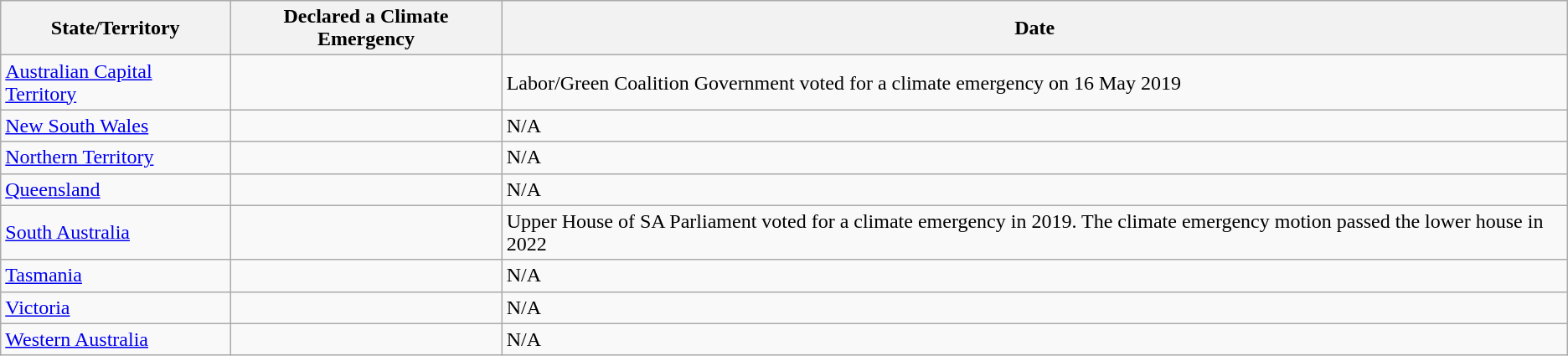<table class="wikitable">
<tr>
<th>State/Territory</th>
<th>Declared a Climate Emergency</th>
<th>Date</th>
</tr>
<tr>
<td><a href='#'>Australian Capital Territory</a></td>
<td></td>
<td>Labor/Green Coalition Government voted for a climate emergency on 16 May 2019</td>
</tr>
<tr>
<td><a href='#'>New South Wales</a></td>
<td></td>
<td>N/A</td>
</tr>
<tr>
<td><a href='#'>Northern Territory</a></td>
<td></td>
<td>N/A</td>
</tr>
<tr>
<td><a href='#'>Queensland</a></td>
<td></td>
<td>N/A</td>
</tr>
<tr>
<td><a href='#'>South Australia</a></td>
<td></td>
<td>Upper House of SA Parliament voted for a climate emergency in 2019. The climate emergency motion passed the lower house in 2022</td>
</tr>
<tr>
<td><a href='#'>Tasmania</a></td>
<td></td>
<td>N/A</td>
</tr>
<tr>
<td><a href='#'>Victoria</a></td>
<td></td>
<td>N/A</td>
</tr>
<tr>
<td><a href='#'>Western Australia</a></td>
<td></td>
<td>N/A</td>
</tr>
</table>
